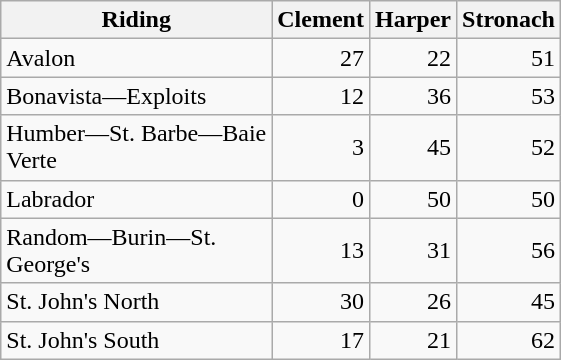<table class="wikitable">
<tr>
<th>Riding</th>
<th>Clement</th>
<th>Harper</th>
<th>Stronach</th>
</tr>
<tr>
<td>Avalon</td>
<td style="text-align:right;">27</td>
<td style="text-align:right;">22</td>
<td style="text-align:right;">51</td>
</tr>
<tr>
<td>Bonavista—Exploits</td>
<td style="text-align:right;">12</td>
<td style="text-align:right;">36</td>
<td style="text-align:right;">53</td>
</tr>
<tr>
<td>Humber—St. Barbe—Baie <br>Verte</td>
<td style="text-align:right;">3</td>
<td style="text-align:right;">45</td>
<td style="text-align:right;">52</td>
</tr>
<tr>
<td>Labrador</td>
<td style="text-align:right;">0</td>
<td style="text-align:right;">50</td>
<td style="text-align:right;">50</td>
</tr>
<tr>
<td>Random—Burin—St. <br>George's</td>
<td style="text-align:right;">13</td>
<td style="text-align:right;">31</td>
<td style="text-align:right;">56</td>
</tr>
<tr>
<td>St. John's North</td>
<td style="text-align:right;">30</td>
<td style="text-align:right;">26</td>
<td style="text-align:right;">45</td>
</tr>
<tr>
<td>St. John's South</td>
<td style="text-align:right;">17</td>
<td style="text-align:right;">21</td>
<td style="text-align:right;">62</td>
</tr>
</table>
